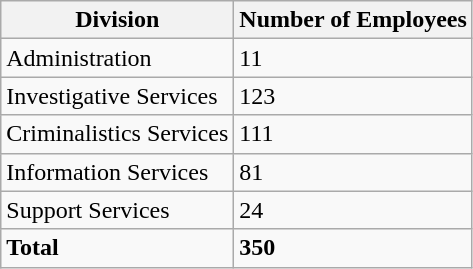<table border="1" cellspacing="0" cellpadding="5" style="border-collapse:collapse;" class="wikitable defaultleft col2right">
<tr>
<th>Division</th>
<th>Number of Employees</th>
</tr>
<tr>
<td>Administration</td>
<td>11</td>
</tr>
<tr>
<td>Investigative Services</td>
<td>123</td>
</tr>
<tr>
<td>Criminalistics Services</td>
<td>111</td>
</tr>
<tr>
<td>Information Services</td>
<td>81</td>
</tr>
<tr>
<td>Support Services</td>
<td>24</td>
</tr>
<tr>
<td><strong>Total</strong></td>
<td><strong>350</strong></td>
</tr>
</table>
